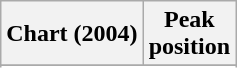<table class="wikitable sortable">
<tr>
<th align="left">Chart (2004)</th>
<th align="center">Peak<br>position</th>
</tr>
<tr>
</tr>
<tr>
</tr>
</table>
